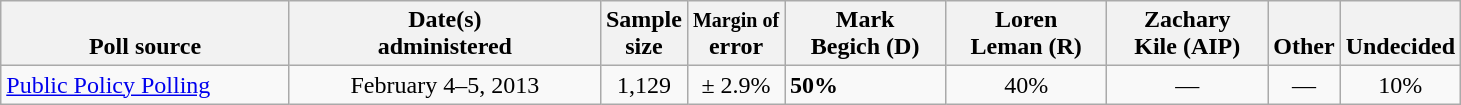<table class="wikitable">
<tr valign= bottom>
<th style="width:185px;">Poll source</th>
<th style="width:200px;">Date(s)<br>administered</th>
<th class=small>Sample<br>size</th>
<th class=small><small>Margin of</small><br>error</th>
<th style="width:100px;">Mark<br>Begich (D)</th>
<th style="width:100px;">Loren<br>Leman (R)</th>
<th style="width:100px;">Zachary<br>Kile (AIP)</th>
<th>Other</th>
<th>Undecided</th>
</tr>
<tr>
<td><a href='#'>Public Policy Polling</a></td>
<td align=center>February 4–5, 2013</td>
<td align=center>1,129</td>
<td align=center>± 2.9%</td>
<td><strong>50%</strong></td>
<td align=center>40%</td>
<td align=center>—</td>
<td align=center>—</td>
<td align=center>10%</td>
</tr>
</table>
